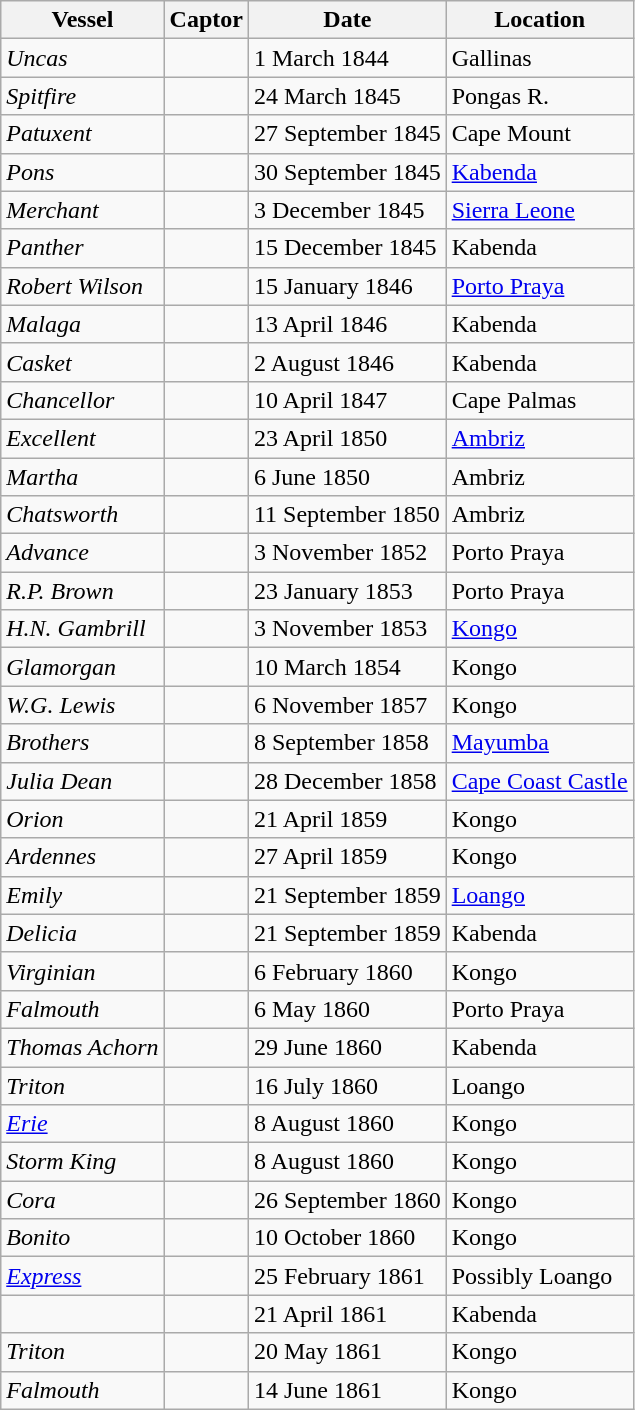<table class="wikitable sortable">
<tr>
<th>Vessel</th>
<th>Captor</th>
<th>Date</th>
<th>Location</th>
</tr>
<tr>
<td><em>Uncas</em></td>
<td></td>
<td>1 March 1844</td>
<td>Gallinas</td>
</tr>
<tr>
<td><em>Spitfire</em></td>
<td></td>
<td>24 March 1845</td>
<td>Pongas R.</td>
</tr>
<tr>
<td><em>Patuxent</em></td>
<td></td>
<td>27 September 1845</td>
<td>Cape Mount</td>
</tr>
<tr>
<td><em>Pons</em></td>
<td></td>
<td>30 September 1845</td>
<td><a href='#'>Kabenda</a></td>
</tr>
<tr>
<td><em>Merchant</em></td>
<td></td>
<td>3 December 1845</td>
<td><a href='#'>Sierra Leone</a></td>
</tr>
<tr>
<td><em>Panther</em></td>
<td></td>
<td>15 December 1845</td>
<td>Kabenda</td>
</tr>
<tr>
<td><em>Robert Wilson</em></td>
<td></td>
<td>15 January 1846</td>
<td><a href='#'>Porto Praya</a></td>
</tr>
<tr>
<td><em>Malaga</em></td>
<td></td>
<td>13 April 1846</td>
<td>Kabenda</td>
</tr>
<tr>
<td><em>Casket</em></td>
<td></td>
<td>2 August 1846</td>
<td>Kabenda</td>
</tr>
<tr>
<td><em>Chancellor</em></td>
<td></td>
<td>10 April 1847</td>
<td>Cape Palmas</td>
</tr>
<tr>
<td><em>Excellent</em></td>
<td></td>
<td>23 April 1850</td>
<td><a href='#'>Ambriz</a></td>
</tr>
<tr>
<td><em>Martha</em></td>
<td></td>
<td>6 June 1850</td>
<td>Ambriz</td>
</tr>
<tr>
<td><em>Chatsworth</em></td>
<td></td>
<td>11 September 1850</td>
<td>Ambriz</td>
</tr>
<tr>
<td><em>Advance</em></td>
<td></td>
<td>3 November 1852</td>
<td>Porto Praya</td>
</tr>
<tr>
<td><em>R.P. Brown</em></td>
<td></td>
<td>23 January 1853</td>
<td>Porto Praya</td>
</tr>
<tr>
<td><em>H.N. Gambrill</em></td>
<td></td>
<td>3 November 1853</td>
<td><a href='#'>Kongo</a></td>
</tr>
<tr>
<td><em>Glamorgan</em></td>
<td></td>
<td>10 March 1854</td>
<td>Kongo</td>
</tr>
<tr>
<td><em>W.G. Lewis</em></td>
<td></td>
<td>6 November 1857</td>
<td>Kongo</td>
</tr>
<tr>
<td><em>Brothers</em></td>
<td></td>
<td>8 September 1858</td>
<td><a href='#'>Mayumba</a></td>
</tr>
<tr>
<td><em>Julia Dean</em></td>
<td></td>
<td>28 December 1858</td>
<td><a href='#'>Cape Coast Castle</a></td>
</tr>
<tr>
<td><em>Orion</em></td>
<td></td>
<td>21 April 1859</td>
<td>Kongo</td>
</tr>
<tr>
<td><em>Ardennes</em></td>
<td></td>
<td>27 April 1859</td>
<td>Kongo</td>
</tr>
<tr>
<td><em>Emily</em></td>
<td></td>
<td>21 September 1859</td>
<td><a href='#'>Loango</a></td>
</tr>
<tr>
<td><em>Delicia</em></td>
<td></td>
<td>21 September 1859</td>
<td>Kabenda</td>
</tr>
<tr>
<td><em>Virginian</em></td>
<td></td>
<td>6 February 1860</td>
<td>Kongo</td>
</tr>
<tr>
<td><em>Falmouth</em></td>
<td></td>
<td>6 May 1860</td>
<td>Porto Praya</td>
</tr>
<tr>
<td><em>Thomas Achorn</em></td>
<td></td>
<td>29 June 1860</td>
<td>Kabenda</td>
</tr>
<tr>
<td><em>Triton</em></td>
<td></td>
<td>16 July 1860</td>
<td>Loango</td>
</tr>
<tr>
<td><em><a href='#'>Erie</a></em></td>
<td></td>
<td>8 August 1860</td>
<td>Kongo</td>
</tr>
<tr>
<td><em>Storm King</em></td>
<td></td>
<td>8 August 1860</td>
<td>Kongo</td>
</tr>
<tr>
<td><em>Cora</em></td>
<td></td>
<td>26 September 1860</td>
<td>Kongo</td>
</tr>
<tr>
<td><em>Bonito</em></td>
<td></td>
<td>10 October 1860</td>
<td>Kongo</td>
</tr>
<tr>
<td><em><a href='#'>Express</a></em></td>
<td></td>
<td>25 February 1861</td>
<td>Possibly Loango</td>
</tr>
<tr>
<td></td>
<td></td>
<td>21 April 1861</td>
<td>Kabenda</td>
</tr>
<tr>
<td><em>Triton</em></td>
<td></td>
<td>20 May 1861</td>
<td>Kongo</td>
</tr>
<tr>
<td><em>Falmouth</em></td>
<td></td>
<td>14 June 1861</td>
<td>Kongo</td>
</tr>
</table>
